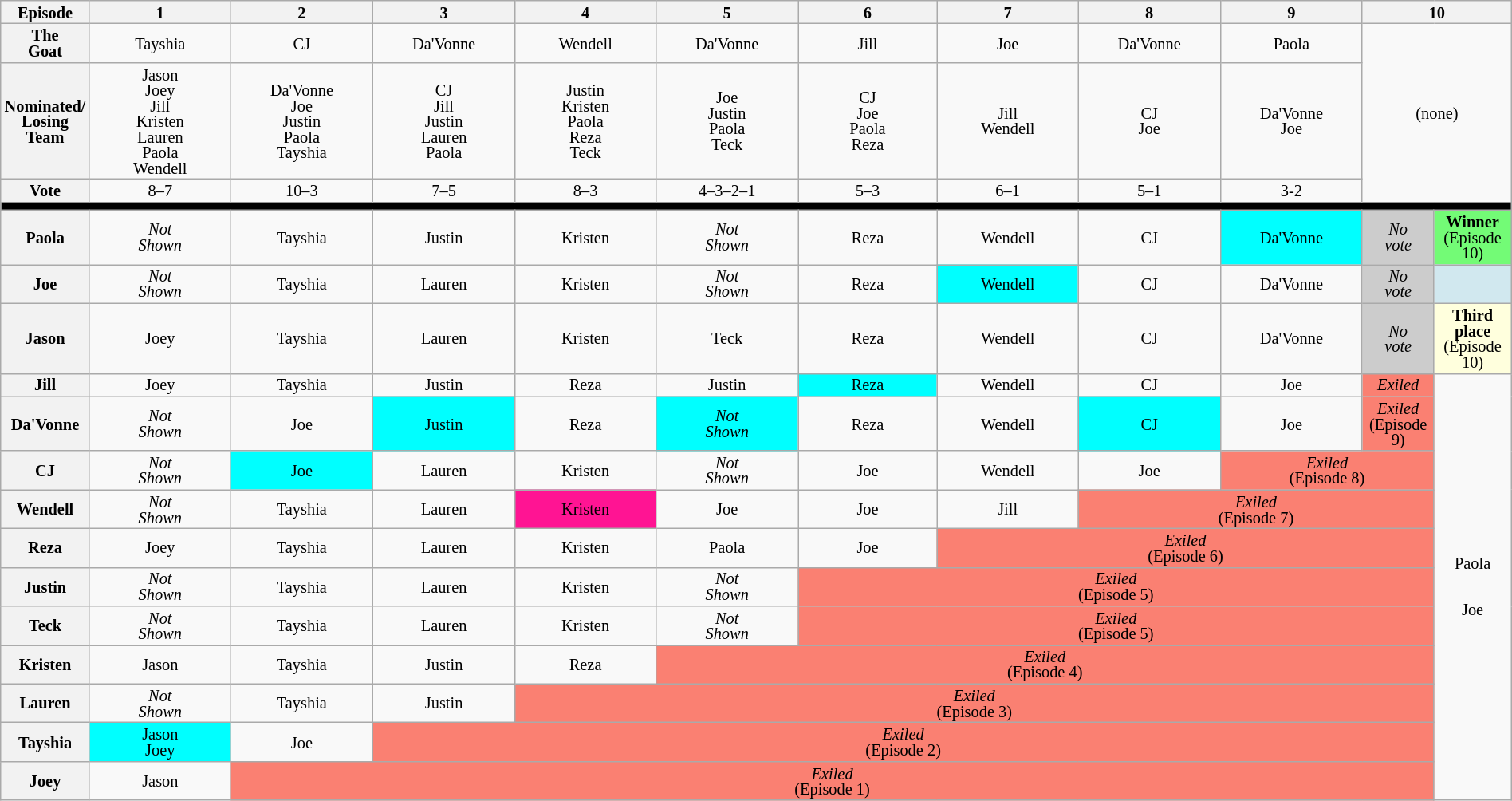<table class="wikitable" style="text-align:center; line-height:13px; font-size:85%; width:100%;">
<tr>
<th>Episode</th>
<th style="width:10%">1</th>
<th style="width:10%">2</th>
<th style="width:10%">3</th>
<th style="width:10%">4</th>
<th style="width:10%">5</th>
<th style="width:10%">6</th>
<th style="width:10%">7</th>
<th style="width:10%">8</th>
<th style="width:10%">9</th>
<th style="width:10%" colspan="2">10</th>
</tr>
<tr>
<th>The<br>Goat</th>
<td>Tayshia</td>
<td>CJ</td>
<td>Da'Vonne</td>
<td>Wendell</td>
<td>Da'Vonne</td>
<td>Jill</td>
<td>Joe</td>
<td>Da'Vonne</td>
<td>Paola</td>
<td colspan="2" rowspan="3">(none)</td>
</tr>
<tr>
<th>Nominated/<br>Losing<br>Team</th>
<td>Jason<br>Joey<br>Jill<br>Kristen<br>Lauren<br>Paola<br>Wendell</td>
<td>Da'Vonne<br>Joe<br>Justin<br>Paola<br>Tayshia</td>
<td>CJ<br>Jill<br>Justin<br>Lauren<br>Paola</td>
<td>Justin<br>Kristen<br>Paola<br>Reza<br>Teck</td>
<td>Joe<br>Justin<br>Paola<br>Teck</td>
<td>CJ<br>Joe<br>Paola<br>Reza</td>
<td>Jill<br>Wendell</td>
<td>CJ<br>Joe</td>
<td>Da'Vonne<br>Joe</td>
</tr>
<tr>
<th>Vote</th>
<td>8–7</td>
<td>10–3</td>
<td>7–5</td>
<td>8–3</td>
<td nowrap>4–3–2–1</td>
<td>5–3</td>
<td>6–1</td>
<td>5–1</td>
<td>3-2</td>
</tr>
<tr>
<td colspan="12" bgcolor="black"></td>
</tr>
<tr>
<th>Paola</th>
<td><em>Not<br>Shown</em></td>
<td>Tayshia</td>
<td>Justin</td>
<td>Kristen</td>
<td><em>Not<br>Shown</em></td>
<td>Reza</td>
<td>Wendell</td>
<td>CJ</td>
<td bgcolor="cyan">Da'Vonne</td>
<td style="background:#ccc"><em>No<br>vote</em></td>
<td bgcolor="#73FB76"><strong>Winner</strong><br>(Episode 10)</td>
</tr>
<tr>
<th>Joe</th>
<td><em>Not<br>Shown</em></td>
<td>Tayshia</td>
<td>Lauren</td>
<td>Kristen</td>
<td><em>Not<br>Shown</em></td>
<td>Reza</td>
<td bgcolor="cyan">Wendell</td>
<td>CJ</td>
<td>Da'Vonne</td>
<td style="background:#ccc"><em>No<br>vote</em></td>
<td bgcolor="#D1E8EF"><br></td>
</tr>
<tr>
<th>Jason</th>
<td>Joey</td>
<td>Tayshia</td>
<td>Lauren</td>
<td>Kristen</td>
<td>Teck</td>
<td>Reza</td>
<td>Wendell</td>
<td>CJ</td>
<td>Da'Vonne</td>
<td style="background:#ccc"><em>No<br>vote</em></td>
<td style="background:#ffffdd"><strong>Third place</strong><br>(Episode 10)</td>
</tr>
<tr>
<th>Jill</th>
<td>Joey</td>
<td>Tayshia</td>
<td>Justin</td>
<td>Reza</td>
<td>Justin</td>
<td bgcolor="cyan">Reza</td>
<td>Wendell</td>
<td>CJ</td>
<td>Joe</td>
<td colspan=1 style="background:salmon;"><em>Exiled</em><br></td>
<td rowspan=11>Paola<br><br><br>Joe<br></td>
</tr>
<tr>
<th>Da'Vonne</th>
<td><em>Not<br>Shown</em></td>
<td>Joe</td>
<td bgcolor="cyan">Justin</td>
<td>Reza</td>
<td bgcolor="cyan"><em>Not<br>Shown</em></td>
<td>Reza</td>
<td>Wendell</td>
<td bgcolor="cyan">CJ</td>
<td>Joe</td>
<td colspan=1 style="background:salmon;"><em>Exiled</em><br>(Episode 9)</td>
</tr>
<tr>
<th>CJ</th>
<td><em>Not<br>Shown</em></td>
<td bgcolor="cyan">Joe</td>
<td>Lauren</td>
<td>Kristen</td>
<td><em>Not<br>Shown</em></td>
<td>Joe</td>
<td>Wendell</td>
<td>Joe</td>
<td colspan=2 style="background:salmon;"><em>Exiled</em><br>(Episode 8)</td>
</tr>
<tr>
<th>Wendell</th>
<td><em>Not<br>Shown</em></td>
<td>Tayshia</td>
<td>Lauren</td>
<td bgcolor="deeppink">Kristen</td>
<td>Joe</td>
<td>Joe</td>
<td>Jill</td>
<td colspan=3 style="background:salmon;"><em>Exiled</em><br>(Episode 7)</td>
</tr>
<tr>
<th>Reza</th>
<td>Joey</td>
<td>Tayshia</td>
<td>Lauren</td>
<td>Kristen</td>
<td>Paola</td>
<td>Joe</td>
<td colspan=4 style="background:salmon;"><em>Exiled</em><br>(Episode 6)</td>
</tr>
<tr>
<th>Justin</th>
<td><em>Not<br>Shown</em></td>
<td>Tayshia</td>
<td>Lauren</td>
<td>Kristen</td>
<td><em>Not<br>Shown</em></td>
<td colspan=5 style="background:salmon;"><em>Exiled</em><br>(Episode 5)</td>
</tr>
<tr>
<th>Teck</th>
<td><em>Not<br>Shown</em></td>
<td>Tayshia</td>
<td>Lauren</td>
<td>Kristen</td>
<td><em>Not<br>Shown</em></td>
<td colspan=5 style="background:salmon;"><em>Exiled</em><br>(Episode 5)</td>
</tr>
<tr>
<th>Kristen</th>
<td>Jason</td>
<td>Tayshia</td>
<td>Justin</td>
<td>Reza</td>
<td colspan=6 style="background:salmon;"><em>Exiled</em><br>(Episode 4)</td>
</tr>
<tr>
<th>Lauren</th>
<td><em>Not<br>Shown</em></td>
<td>Tayshia</td>
<td>Justin</td>
<td colspan=7 style="background:salmon;"><em>Exiled</em><br>(Episode 3)</td>
</tr>
<tr>
<th>Tayshia</th>
<td bgcolor="cyan">Jason<br>Joey</td>
<td>Joe</td>
<td colspan=8 style="background:salmon;"><em>Exiled</em><br>(Episode 2)</td>
</tr>
<tr>
<th>Joey</th>
<td>Jason</td>
<td colspan=9 style="background:salmon;"><em>Exiled</em><br>(Episode 1)</td>
</tr>
</table>
